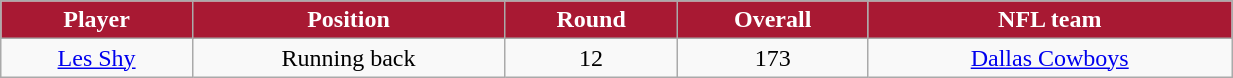<table class="wikitable" width="65%">
<tr align="center" style="background:#A81933;color:#FFFFFF;">
<td><strong>Player</strong></td>
<td><strong>Position</strong></td>
<td><strong>Round</strong></td>
<td><strong>Overall</strong></td>
<td><strong>NFL team</strong></td>
</tr>
<tr align="center" bgcolor="">
<td><a href='#'>Les Shy</a></td>
<td>Running back</td>
<td>12</td>
<td>173</td>
<td><a href='#'>Dallas Cowboys</a></td>
</tr>
</table>
